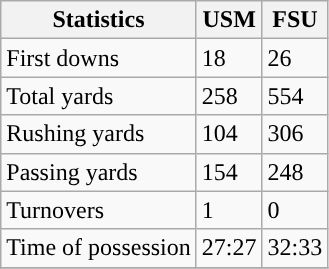<table class="wikitable" style="float: left;">
<tr>
<th>Statistics</th>
<th>USM</th>
<th>FSU</th>
</tr>
<tr>
<td>First downs</td>
<td>18</td>
<td>26</td>
</tr>
<tr>
<td>Total yards</td>
<td>258</td>
<td>554</td>
</tr>
<tr>
<td>Rushing yards</td>
<td>104</td>
<td>306</td>
</tr>
<tr>
<td>Passing yards</td>
<td>154</td>
<td>248</td>
</tr>
<tr>
<td>Turnovers</td>
<td>1</td>
<td>0</td>
</tr>
<tr>
<td>Time of possession</td>
<td>27:27</td>
<td>32:33</td>
</tr>
<tr>
</tr>
</table>
